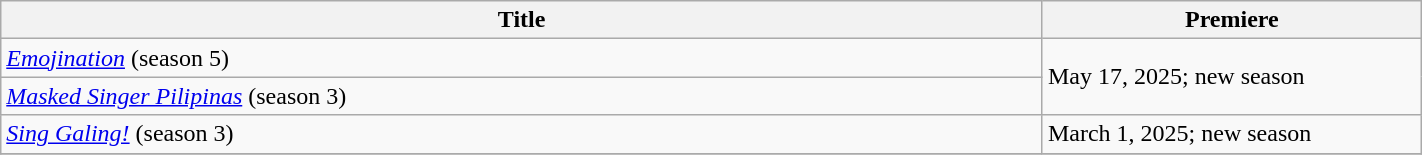<table class="wikitable sortable" width="75%">
<tr>
<th style="width:55%;">Title</th>
<th style="width:20%;">Premiere</th>
</tr>
<tr>
<td><em><a href='#'>Emojination</a></em> (season 5)</td>
<td rowspan = 2>May 17, 2025; new season</td>
</tr>
<tr>
<td><em><a href='#'>Masked Singer Pilipinas</a></em> (season 3)</td>
</tr>
<tr>
<td><em><a href='#'>Sing Galing!</a></em> (season 3)</td>
<td>March 1, 2025; new season</td>
</tr>
<tr>
</tr>
</table>
